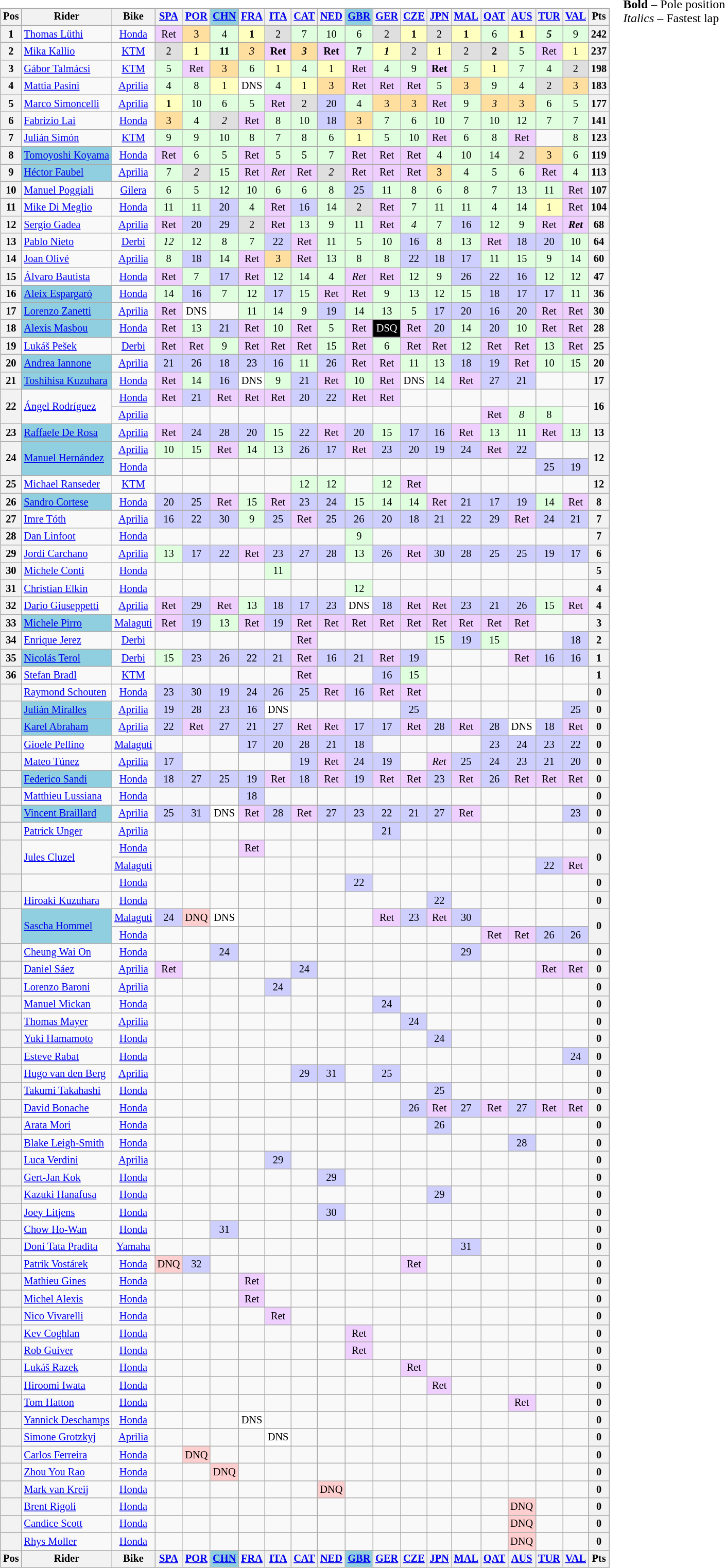<table>
<tr>
<td><br><table class="wikitable" style="font-size: 85%; text-align:center">
<tr valign="top">
<th valign="middle">Pos</th>
<th valign="middle">Rider</th>
<th valign="middle">Bike</th>
<th><a href='#'>SPA</a><br></th>
<th><a href='#'>POR</a><br></th>
<th style="background:#8fcfdf;"><a href='#'>CHN</a><br></th>
<th><a href='#'>FRA</a><br></th>
<th><a href='#'>ITA</a><br></th>
<th><a href='#'>CAT</a><br></th>
<th><a href='#'>NED</a><br></th>
<th style="background:#8fcfdf;"><a href='#'>GBR</a><br></th>
<th><a href='#'>GER</a><br></th>
<th><a href='#'>CZE</a><br></th>
<th><a href='#'>JPN</a><br></th>
<th><a href='#'>MAL</a><br></th>
<th><a href='#'>QAT</a><br></th>
<th><a href='#'>AUS</a><br></th>
<th><a href='#'>TUR</a><br></th>
<th><a href='#'>VAL</a><br></th>
<th valign="middle">Pts</th>
</tr>
<tr>
<th>1</th>
<td align=left> <a href='#'>Thomas Lüthi</a></td>
<td><a href='#'>Honda</a></td>
<td style="background:#efcfff;">Ret</td>
<td style="background:#ffdf9f;">3</td>
<td style="background:#dfffdf;">4</td>
<td style="background:#ffffbf;"><strong>1</strong></td>
<td style="background:#dfdfdf;">2</td>
<td style="background:#dfffdf;">7</td>
<td style="background:#dfffdf;">10</td>
<td style="background:#dfffdf;">6</td>
<td style="background:#dfdfdf;">2</td>
<td style="background:#ffffbf;"><strong>1</strong></td>
<td style="background:#dfdfdf;">2</td>
<td style="background:#ffffbf;"><strong>1</strong></td>
<td style="background:#dfffdf;">6</td>
<td style="background:#ffffbf;"><strong>1</strong></td>
<td style="background:#dfffdf;"><strong><em>5</em></strong></td>
<td style="background:#dfffdf;">9</td>
<th>242</th>
</tr>
<tr>
<th>2</th>
<td align=left> <a href='#'>Mika Kallio</a></td>
<td><a href='#'>KTM</a></td>
<td style="background:#dfdfdf;">2</td>
<td style="background:#ffffbf;"><strong>1</strong></td>
<td style="background:#dfffdf;"><strong>11</strong></td>
<td style="background:#ffdf9f;"><em>3</em></td>
<td style="background:#efcfff;"><strong>Ret</strong></td>
<td style="background:#ffdf9f;"><strong><em>3</em></strong></td>
<td style="background:#efcfff;"><strong>Ret</strong></td>
<td style="background:#dfffdf;"><strong>7</strong></td>
<td style="background:#ffffbf;"><strong><em>1</em></strong></td>
<td style="background:#dfdfdf;">2</td>
<td style="background:#ffffbf;">1</td>
<td style="background:#dfdfdf;">2</td>
<td style="background:#dfdfdf;"><strong>2</strong></td>
<td style="background:#dfffdf;">5</td>
<td style="background:#efcfff;">Ret</td>
<td style="background:#ffffbf;">1</td>
<th>237</th>
</tr>
<tr>
<th>3</th>
<td align=left> <a href='#'>Gábor Talmácsi</a></td>
<td><a href='#'>KTM</a></td>
<td style="background:#dfffdf;">5</td>
<td style="background:#efcfff;">Ret</td>
<td style="background:#ffdf9f;">3</td>
<td style="background:#dfffdf;">6</td>
<td style="background:#ffffbf;">1</td>
<td style="background:#dfffdf;">4</td>
<td style="background:#ffffbf;">1</td>
<td style="background:#efcfff;">Ret</td>
<td style="background:#dfffdf;">4</td>
<td style="background:#dfffdf;">9</td>
<td style="background:#efcfff;"><strong>Ret</strong></td>
<td style="background:#dfffdf;"><em>5</em></td>
<td style="background:#ffffbf;">1</td>
<td style="background:#dfffdf;">7</td>
<td style="background:#dfffdf;">4</td>
<td style="background:#dfdfdf;">2</td>
<th>198</th>
</tr>
<tr>
<th>4</th>
<td align=left> <a href='#'>Mattia Pasini</a></td>
<td><a href='#'>Aprilia</a></td>
<td style="background:#dfffdf;">4</td>
<td style="background:#dfffdf;">8</td>
<td style="background:#ffffbf;">1</td>
<td style="background:#ffffff;">DNS</td>
<td style="background:#dfffdf;">4</td>
<td style="background:#ffffbf;">1</td>
<td style="background:#ffdf9f;">3</td>
<td style="background:#efcfff;">Ret</td>
<td style="background:#efcfff;">Ret</td>
<td style="background:#efcfff;">Ret</td>
<td style="background:#dfffdf;">5</td>
<td style="background:#ffdf9f;">3</td>
<td style="background:#dfffdf;">9</td>
<td style="background:#dfffdf;">4</td>
<td style="background:#dfdfdf;">2</td>
<td style="background:#ffdf9f;">3</td>
<th>183</th>
</tr>
<tr>
<th>5</th>
<td align=left> <a href='#'>Marco Simoncelli</a></td>
<td><a href='#'>Aprilia</a></td>
<td style="background:#ffffbf;"><strong>1</strong></td>
<td style="background:#dfffdf;">10</td>
<td style="background:#dfffdf;">6</td>
<td style="background:#dfffdf;">5</td>
<td style="background:#efcfff;">Ret</td>
<td style="background:#dfdfdf;">2</td>
<td style="background:#cfcfff;">20</td>
<td style="background:#dfffdf;">4</td>
<td style="background:#ffdf9f;">3</td>
<td style="background:#ffdf9f;">3</td>
<td style="background:#efcfff;">Ret</td>
<td style="background:#dfffdf;">9</td>
<td style="background:#ffdf9f;"><em>3</em></td>
<td style="background:#ffdf9f;">3</td>
<td style="background:#dfffdf;">6</td>
<td style="background:#dfffdf;">5</td>
<th>177</th>
</tr>
<tr>
<th>6</th>
<td align=left> <a href='#'>Fabrizio Lai</a></td>
<td><a href='#'>Honda</a></td>
<td style="background:#ffdf9f;">3</td>
<td style="background:#dfffdf;">4</td>
<td style="background:#dfdfdf;"><em>2</em></td>
<td style="background:#efcfff;">Ret</td>
<td style="background:#dfffdf;">8</td>
<td style="background:#dfffdf;">10</td>
<td style="background:#cfcfff;">18</td>
<td style="background:#ffdf9f;">3</td>
<td style="background:#dfffdf;">7</td>
<td style="background:#dfffdf;">6</td>
<td style="background:#dfffdf;">10</td>
<td style="background:#dfffdf;">7</td>
<td style="background:#dfffdf;">10</td>
<td style="background:#dfffdf;">12</td>
<td style="background:#dfffdf;">7</td>
<td style="background:#dfffdf;">7</td>
<th>141</th>
</tr>
<tr>
<th>7</th>
<td align=left> <a href='#'>Julián Simón</a></td>
<td><a href='#'>KTM</a></td>
<td style="background:#dfffdf;">9</td>
<td style="background:#dfffdf;">9</td>
<td style="background:#dfffdf;">10</td>
<td style="background:#dfffdf;">8</td>
<td style="background:#dfffdf;">7</td>
<td style="background:#dfffdf;">8</td>
<td style="background:#dfffdf;">6</td>
<td style="background:#ffffbf;">1</td>
<td style="background:#dfffdf;">5</td>
<td style="background:#dfffdf;">10</td>
<td style="background:#efcfff;">Ret</td>
<td style="background:#dfffdf;">6</td>
<td style="background:#dfffdf;">8</td>
<td style="background:#efcfff;">Ret</td>
<td></td>
<td style="background:#dfffdf;">8</td>
<th>123</th>
</tr>
<tr>
<th>8</th>
<td style="background:#8fcfdf;" align=left> <a href='#'>Tomoyoshi Koyama</a></td>
<td><a href='#'>Honda</a></td>
<td style="background:#efcfff;">Ret</td>
<td style="background:#dfffdf;">6</td>
<td style="background:#dfffdf;">5</td>
<td style="background:#efcfff;">Ret</td>
<td style="background:#dfffdf;">5</td>
<td style="background:#dfffdf;">5</td>
<td style="background:#dfffdf;">7</td>
<td style="background:#efcfff;">Ret</td>
<td style="background:#efcfff;">Ret</td>
<td style="background:#efcfff;">Ret</td>
<td style="background:#dfffdf;">4</td>
<td style="background:#dfffdf;">10</td>
<td style="background:#dfffdf;">14</td>
<td style="background:#dfdfdf;">2</td>
<td style="background:#ffdf9f;">3</td>
<td style="background:#dfffdf;">6</td>
<th>119</th>
</tr>
<tr>
<th>9</th>
<td style="background:#8fcfdf;" align=left> <a href='#'>Héctor Faubel</a></td>
<td><a href='#'>Aprilia</a></td>
<td style="background:#dfffdf;">7</td>
<td style="background:#dfdfdf;"><em>2</em></td>
<td style="background:#dfffdf;">15</td>
<td style="background:#efcfff;">Ret</td>
<td style="background:#efcfff;"><em>Ret</em></td>
<td style="background:#efcfff;">Ret</td>
<td style="background:#dfdfdf;"><em>2</em></td>
<td style="background:#efcfff;">Ret</td>
<td style="background:#efcfff;">Ret</td>
<td style="background:#efcfff;">Ret</td>
<td style="background:#ffdf9f;">3</td>
<td style="background:#dfffdf;">4</td>
<td style="background:#dfffdf;">5</td>
<td style="background:#dfffdf;">6</td>
<td style="background:#efcfff;">Ret</td>
<td style="background:#dfffdf;">4</td>
<th>113</th>
</tr>
<tr>
<th>10</th>
<td align=left> <a href='#'>Manuel Poggiali</a></td>
<td><a href='#'>Gilera</a></td>
<td style="background:#dfffdf;">6</td>
<td style="background:#dfffdf;">5</td>
<td style="background:#dfffdf;">12</td>
<td style="background:#dfffdf;">10</td>
<td style="background:#dfffdf;">6</td>
<td style="background:#dfffdf;">6</td>
<td style="background:#dfffdf;">8</td>
<td style="background:#cfcfff;">25</td>
<td style="background:#dfffdf;">11</td>
<td style="background:#dfffdf;">8</td>
<td style="background:#dfffdf;">6</td>
<td style="background:#dfffdf;">8</td>
<td style="background:#dfffdf;">7</td>
<td style="background:#dfffdf;">13</td>
<td style="background:#dfffdf;">11</td>
<td style="background:#efcfff;">Ret</td>
<th>107</th>
</tr>
<tr>
<th>11</th>
<td align=left> <a href='#'>Mike Di Meglio</a></td>
<td><a href='#'>Honda</a></td>
<td style="background:#dfffdf;">11</td>
<td style="background:#dfffdf;">11</td>
<td style="background:#cfcfff;">20</td>
<td style="background:#dfffdf;">4</td>
<td style="background:#efcfff;">Ret</td>
<td style="background:#cfcfff;">16</td>
<td style="background:#dfffdf;">14</td>
<td style="background:#dfdfdf;">2</td>
<td style="background:#efcfff;">Ret</td>
<td style="background:#dfffdf;">7</td>
<td style="background:#dfffdf;">11</td>
<td style="background:#dfffdf;">11</td>
<td style="background:#dfffdf;">4</td>
<td style="background:#dfffdf;">14</td>
<td style="background:#ffffbf;">1</td>
<td style="background:#efcfff;">Ret</td>
<th>104</th>
</tr>
<tr>
<th>12</th>
<td align=left> <a href='#'>Sergio Gadea</a></td>
<td><a href='#'>Aprilia</a></td>
<td style="background:#efcfff;">Ret</td>
<td style="background:#cfcfff;">20</td>
<td style="background:#cfcfff;">29</td>
<td style="background:#dfdfdf;">2</td>
<td style="background:#efcfff;">Ret</td>
<td style="background:#dfffdf;">13</td>
<td style="background:#dfffdf;">9</td>
<td style="background:#dfffdf;">11</td>
<td style="background:#efcfff;">Ret</td>
<td style="background:#dfffdf;"><em>4</em></td>
<td style="background:#dfffdf;">7</td>
<td style="background:#cfcfff;">16</td>
<td style="background:#dfffdf;">12</td>
<td style="background:#dfffdf;">9</td>
<td style="background:#efcfff;">Ret</td>
<td style="background:#efcfff;"><strong><em>Ret</em></strong></td>
<th>68</th>
</tr>
<tr>
<th>13</th>
<td align=left> <a href='#'>Pablo Nieto</a></td>
<td><a href='#'>Derbi</a></td>
<td style="background:#dfffdf;"><em>12</em></td>
<td style="background:#dfffdf;">12</td>
<td style="background:#dfffdf;">8</td>
<td style="background:#dfffdf;">7</td>
<td style="background:#cfcfff;">22</td>
<td style="background:#efcfff;">Ret</td>
<td style="background:#dfffdf;">11</td>
<td style="background:#dfffdf;">5</td>
<td style="background:#dfffdf;">10</td>
<td style="background:#cfcfff;">16</td>
<td style="background:#dfffdf;">8</td>
<td style="background:#dfffdf;">13</td>
<td style="background:#efcfff;">Ret</td>
<td style="background:#cfcfff;">18</td>
<td style="background:#cfcfff;">20</td>
<td style="background:#dfffdf;">10</td>
<th>64</th>
</tr>
<tr>
<th>14</th>
<td align=left> <a href='#'>Joan Olivé</a></td>
<td><a href='#'>Aprilia</a></td>
<td style="background:#dfffdf;">8</td>
<td style="background:#cfcfff;">18</td>
<td style="background:#dfffdf;">14</td>
<td style="background:#efcfff;">Ret</td>
<td style="background:#ffdf9f;">3</td>
<td style="background:#efcfff;">Ret</td>
<td style="background:#dfffdf;">13</td>
<td style="background:#dfffdf;">8</td>
<td style="background:#dfffdf;">8</td>
<td style="background:#cfcfff;">22</td>
<td style="background:#cfcfff;">18</td>
<td style="background:#cfcfff;">17</td>
<td style="background:#dfffdf;">11</td>
<td style="background:#dfffdf;">15</td>
<td style="background:#dfffdf;">9</td>
<td style="background:#dfffdf;">14</td>
<th>60</th>
</tr>
<tr>
<th>15</th>
<td align=left> <a href='#'>Álvaro Bautista</a></td>
<td><a href='#'>Honda</a></td>
<td style="background:#efcfff;">Ret</td>
<td style="background:#dfffdf;">7</td>
<td style="background:#cfcfff;">17</td>
<td style="background:#efcfff;">Ret</td>
<td style="background:#dfffdf;">12</td>
<td style="background:#dfffdf;">14</td>
<td style="background:#dfffdf;">4</td>
<td style="background:#efcfff;"><em>Ret</em></td>
<td style="background:#efcfff;">Ret</td>
<td style="background:#dfffdf;">12</td>
<td style="background:#dfffdf;">9</td>
<td style="background:#cfcfff;">26</td>
<td style="background:#cfcfff;">22</td>
<td style="background:#cfcfff;">16</td>
<td style="background:#dfffdf;">12</td>
<td style="background:#dfffdf;">12</td>
<th>47</th>
</tr>
<tr>
<th>16</th>
<td style="background:#8fcfdf;" align=left> <a href='#'>Aleix Espargaró</a></td>
<td><a href='#'>Honda</a></td>
<td style="background:#dfffdf;">14</td>
<td style="background:#cfcfff;">16</td>
<td style="background:#dfffdf;">7</td>
<td style="background:#dfffdf;">12</td>
<td style="background:#cfcfff;">17</td>
<td style="background:#dfffdf;">15</td>
<td style="background:#efcfff;">Ret</td>
<td style="background:#efcfff;">Ret</td>
<td style="background:#dfffdf;">9</td>
<td style="background:#dfffdf;">13</td>
<td style="background:#dfffdf;">12</td>
<td style="background:#dfffdf;">15</td>
<td style="background:#cfcfff;">18</td>
<td style="background:#cfcfff;">17</td>
<td style="background:#cfcfff;">17</td>
<td style="background:#dfffdf;">11</td>
<th>36</th>
</tr>
<tr>
<th>17</th>
<td style="background:#8fcfdf;" align=left> <a href='#'>Lorenzo Zanetti</a></td>
<td><a href='#'>Aprilia</a></td>
<td style="background:#efcfff;">Ret</td>
<td style="background:#ffffff;">DNS</td>
<td></td>
<td style="background:#dfffdf;">11</td>
<td style="background:#dfffdf;">14</td>
<td style="background:#dfffdf;">9</td>
<td style="background:#cfcfff;">19</td>
<td style="background:#dfffdf;">14</td>
<td style="background:#dfffdf;">13</td>
<td style="background:#dfffdf;">5</td>
<td style="background:#cfcfff;">17</td>
<td style="background:#cfcfff;">20</td>
<td style="background:#cfcfff;">16</td>
<td style="background:#cfcfff;">20</td>
<td style="background:#efcfff;">Ret</td>
<td style="background:#efcfff;">Ret</td>
<th>30</th>
</tr>
<tr>
<th>18</th>
<td style="background:#8fcfdf;" align=left> <a href='#'>Alexis Masbou</a></td>
<td><a href='#'>Honda</a></td>
<td style="background:#efcfff;">Ret</td>
<td style="background:#dfffdf;">13</td>
<td style="background:#cfcfff;">21</td>
<td style="background:#efcfff;">Ret</td>
<td style="background:#dfffdf;">10</td>
<td style="background:#efcfff;">Ret</td>
<td style="background:#dfffdf;">5</td>
<td style="background:#efcfff;">Ret</td>
<td style="background:#000000; color:white">DSQ</td>
<td style="background:#efcfff;">Ret</td>
<td style="background:#cfcfff;">20</td>
<td style="background:#dfffdf;">14</td>
<td style="background:#cfcfff;">20</td>
<td style="background:#dfffdf;">10</td>
<td style="background:#efcfff;">Ret</td>
<td style="background:#efcfff;">Ret</td>
<th>28</th>
</tr>
<tr>
<th>19</th>
<td align=left> <a href='#'>Lukáš Pešek</a></td>
<td><a href='#'>Derbi</a></td>
<td style="background:#efcfff;">Ret</td>
<td style="background:#efcfff;">Ret</td>
<td style="background:#dfffdf;">9</td>
<td style="background:#efcfff;">Ret</td>
<td style="background:#efcfff;">Ret</td>
<td style="background:#efcfff;">Ret</td>
<td style="background:#dfffdf;">15</td>
<td style="background:#efcfff;">Ret</td>
<td style="background:#dfffdf;">6</td>
<td style="background:#efcfff;">Ret</td>
<td style="background:#efcfff;">Ret</td>
<td style="background:#dfffdf;">12</td>
<td style="background:#efcfff;">Ret</td>
<td style="background:#efcfff;">Ret</td>
<td style="background:#dfffdf;">13</td>
<td style="background:#efcfff;">Ret</td>
<th>25</th>
</tr>
<tr>
<th>20</th>
<td style="background:#8fcfdf;" align=left> <a href='#'>Andrea Iannone</a></td>
<td><a href='#'>Aprilia</a></td>
<td style="background:#cfcfff;">21</td>
<td style="background:#cfcfff;">26</td>
<td style="background:#cfcfff;">18</td>
<td style="background:#cfcfff;">23</td>
<td style="background:#cfcfff;">16</td>
<td style="background:#dfffdf;">11</td>
<td style="background:#cfcfff;">26</td>
<td style="background:#efcfff;">Ret</td>
<td style="background:#efcfff;">Ret</td>
<td style="background:#dfffdf;">11</td>
<td style="background:#dfffdf;">13</td>
<td style="background:#cfcfff;">18</td>
<td style="background:#cfcfff;">19</td>
<td style="background:#efcfff;">Ret</td>
<td style="background:#dfffdf;">10</td>
<td style="background:#dfffdf;">15</td>
<th>20</th>
</tr>
<tr>
<th>21</th>
<td style="background:#8fcfdf;" align=left> <a href='#'>Toshihisa Kuzuhara</a></td>
<td><a href='#'>Honda</a></td>
<td style="background:#efcfff;">Ret</td>
<td style="background:#dfffdf;">14</td>
<td style="background:#cfcfff;">16</td>
<td style="background:#ffffff;">DNS</td>
<td style="background:#dfffdf;">9</td>
<td style="background:#cfcfff;">21</td>
<td style="background:#efcfff;">Ret</td>
<td style="background:#dfffdf;">10</td>
<td style="background:#efcfff;">Ret</td>
<td style="background:#ffffff;">DNS</td>
<td style="background:#dfffdf;">14</td>
<td style="background:#efcfff;">Ret</td>
<td style="background:#cfcfff;">27</td>
<td style="background:#cfcfff;">21</td>
<td></td>
<td></td>
<th>17</th>
</tr>
<tr>
<th rowspan=2>22</th>
<td rowspan=2 align=left> <a href='#'>Ángel Rodríguez</a></td>
<td><a href='#'>Honda</a></td>
<td style="background:#efcfff;">Ret</td>
<td style="background:#cfcfff;">21</td>
<td style="background:#efcfff;">Ret</td>
<td style="background:#efcfff;">Ret</td>
<td style="background:#efcfff;">Ret</td>
<td style="background:#cfcfff;">20</td>
<td style="background:#cfcfff;">22</td>
<td style="background:#efcfff;">Ret</td>
<td style="background:#efcfff;">Ret</td>
<td></td>
<td></td>
<td></td>
<td></td>
<td></td>
<td></td>
<td></td>
<th rowspan=2>16</th>
</tr>
<tr>
<td><a href='#'>Aprilia</a></td>
<td></td>
<td></td>
<td></td>
<td></td>
<td></td>
<td></td>
<td></td>
<td></td>
<td></td>
<td></td>
<td></td>
<td></td>
<td style="background:#efcfff;">Ret</td>
<td style="background:#dfffdf;"><em>8</em></td>
<td style="background:#dfffdf;">8</td>
<td></td>
</tr>
<tr>
<th>23</th>
<td style="background:#8fcfdf;" align=left> <a href='#'>Raffaele De Rosa</a></td>
<td><a href='#'>Aprilia</a></td>
<td style="background:#efcfff;">Ret</td>
<td style="background:#cfcfff;">24</td>
<td style="background:#cfcfff;">28</td>
<td style="background:#cfcfff;">20</td>
<td style="background:#dfffdf;">15</td>
<td style="background:#cfcfff;">22</td>
<td style="background:#efcfff;">Ret</td>
<td style="background:#cfcfff;">20</td>
<td style="background:#dfffdf;">15</td>
<td style="background:#cfcfff;">17</td>
<td style="background:#cfcfff;">16</td>
<td style="background:#efcfff;">Ret</td>
<td style="background:#dfffdf;">13</td>
<td style="background:#dfffdf;">11</td>
<td style="background:#efcfff;">Ret</td>
<td style="background:#dfffdf;">13</td>
<th>13</th>
</tr>
<tr>
<th rowspan=2>24</th>
<td rowspan=2 style="background:#8fcfdf;" align=left> <a href='#'>Manuel Hernández</a></td>
<td><a href='#'>Aprilia</a></td>
<td style="background:#dfffdf;">10</td>
<td style="background:#dfffdf;">15</td>
<td style="background:#efcfff;">Ret</td>
<td style="background:#dfffdf;">14</td>
<td style="background:#dfffdf;">13</td>
<td style="background:#cfcfff;">26</td>
<td style="background:#cfcfff;">17</td>
<td style="background:#efcfff;">Ret</td>
<td style="background:#cfcfff;">23</td>
<td style="background:#cfcfff;">20</td>
<td style="background:#cfcfff;">19</td>
<td style="background:#cfcfff;">24</td>
<td style="background:#efcfff;">Ret</td>
<td style="background:#cfcfff;">22</td>
<td></td>
<td></td>
<th rowspan=2>12</th>
</tr>
<tr>
<td><a href='#'>Honda</a></td>
<td></td>
<td></td>
<td></td>
<td></td>
<td></td>
<td></td>
<td></td>
<td></td>
<td></td>
<td></td>
<td></td>
<td></td>
<td></td>
<td></td>
<td style="background:#cfcfff;">25</td>
<td style="background:#cfcfff;">19</td>
</tr>
<tr>
<th>25</th>
<td align=left> <a href='#'>Michael Ranseder</a></td>
<td><a href='#'>KTM</a></td>
<td></td>
<td></td>
<td></td>
<td></td>
<td></td>
<td style="background:#dfffdf;">12</td>
<td style="background:#dfffdf;">12</td>
<td></td>
<td style="background:#dfffdf;">12</td>
<td style="background:#efcfff;">Ret</td>
<td></td>
<td></td>
<td></td>
<td></td>
<td></td>
<td></td>
<th>12</th>
</tr>
<tr>
<th>26</th>
<td style="background:#8fcfdf;" align=left> <a href='#'>Sandro Cortese</a></td>
<td><a href='#'>Honda</a></td>
<td style="background:#cfcfff;">20</td>
<td style="background:#cfcfff;">25</td>
<td style="background:#efcfff;">Ret</td>
<td style="background:#dfffdf;">15</td>
<td style="background:#efcfff;">Ret</td>
<td style="background:#cfcfff;">23</td>
<td style="background:#cfcfff;">24</td>
<td style="background:#dfffdf;">15</td>
<td style="background:#dfffdf;">14</td>
<td style="background:#dfffdf;">14</td>
<td style="background:#efcfff;">Ret</td>
<td style="background:#cfcfff;">21</td>
<td style="background:#cfcfff;">17</td>
<td style="background:#cfcfff;">19</td>
<td style="background:#dfffdf;">14</td>
<td style="background:#efcfff;">Ret</td>
<th>8</th>
</tr>
<tr>
<th>27</th>
<td align=left> <a href='#'>Imre Tóth</a></td>
<td><a href='#'>Aprilia</a></td>
<td style="background:#cfcfff;">16</td>
<td style="background:#cfcfff;">22</td>
<td style="background:#cfcfff;">30</td>
<td style="background:#dfffdf;">9</td>
<td style="background:#cfcfff;">25</td>
<td style="background:#efcfff;">Ret</td>
<td style="background:#cfcfff;">25</td>
<td style="background:#cfcfff;">26</td>
<td style="background:#cfcfff;">20</td>
<td style="background:#cfcfff;">18</td>
<td style="background:#cfcfff;">21</td>
<td style="background:#cfcfff;">22</td>
<td style="background:#cfcfff;">29</td>
<td style="background:#efcfff;">Ret</td>
<td style="background:#cfcfff;">24</td>
<td style="background:#cfcfff;">21</td>
<th>7</th>
</tr>
<tr>
<th>28</th>
<td align=left> <a href='#'>Dan Linfoot</a></td>
<td><a href='#'>Honda</a></td>
<td></td>
<td></td>
<td></td>
<td></td>
<td></td>
<td></td>
<td></td>
<td style="background:#dfffdf;">9</td>
<td></td>
<td></td>
<td></td>
<td></td>
<td></td>
<td></td>
<td></td>
<td></td>
<th>7</th>
</tr>
<tr>
<th>29</th>
<td align=left> <a href='#'>Jordi Carchano</a></td>
<td><a href='#'>Aprilia</a></td>
<td style="background:#dfffdf;">13</td>
<td style="background:#cfcfff;">17</td>
<td style="background:#cfcfff;">22</td>
<td style="background:#efcfff;">Ret</td>
<td style="background:#cfcfff;">23</td>
<td style="background:#cfcfff;">27</td>
<td style="background:#cfcfff;">28</td>
<td style="background:#dfffdf;">13</td>
<td style="background:#cfcfff;">26</td>
<td style="background:#efcfff;">Ret</td>
<td style="background:#cfcfff;">30</td>
<td style="background:#cfcfff;">28</td>
<td style="background:#cfcfff;">25</td>
<td style="background:#cfcfff;">25</td>
<td style="background:#cfcfff;">19</td>
<td style="background:#cfcfff;">17</td>
<th>6</th>
</tr>
<tr>
<th>30</th>
<td align=left> <a href='#'>Michele Conti</a></td>
<td><a href='#'>Honda</a></td>
<td></td>
<td></td>
<td></td>
<td></td>
<td style="background:#dfffdf;">11</td>
<td></td>
<td></td>
<td></td>
<td></td>
<td></td>
<td></td>
<td></td>
<td></td>
<td></td>
<td></td>
<td></td>
<th>5</th>
</tr>
<tr>
<th>31</th>
<td align=left> <a href='#'>Christian Elkin</a></td>
<td><a href='#'>Honda</a></td>
<td></td>
<td></td>
<td></td>
<td></td>
<td></td>
<td></td>
<td></td>
<td style="background:#dfffdf;">12</td>
<td></td>
<td></td>
<td></td>
<td></td>
<td></td>
<td></td>
<td></td>
<td></td>
<th>4</th>
</tr>
<tr>
<th>32</th>
<td align=left> <a href='#'>Dario Giuseppetti</a></td>
<td><a href='#'>Aprilia</a></td>
<td style="background:#efcfff;">Ret</td>
<td style="background:#cfcfff;">29</td>
<td style="background:#efcfff;">Ret</td>
<td style="background:#dfffdf;">13</td>
<td style="background:#cfcfff;">18</td>
<td style="background:#cfcfff;">17</td>
<td style="background:#cfcfff;">23</td>
<td style="background:#ffffff;">DNS</td>
<td style="background:#cfcfff;">18</td>
<td style="background:#efcfff;">Ret</td>
<td style="background:#efcfff;">Ret</td>
<td style="background:#cfcfff;">23</td>
<td style="background:#cfcfff;">21</td>
<td style="background:#cfcfff;">26</td>
<td style="background:#dfffdf;">15</td>
<td style="background:#efcfff;">Ret</td>
<th>4</th>
</tr>
<tr>
<th>33</th>
<td style="background:#8fcfdf;" align=left> <a href='#'>Michele Pirro</a></td>
<td><a href='#'>Malaguti</a></td>
<td style="background:#efcfff;">Ret</td>
<td style="background:#cfcfff;">19</td>
<td style="background:#dfffdf;">13</td>
<td style="background:#efcfff;">Ret</td>
<td style="background:#cfcfff;">19</td>
<td style="background:#efcfff;">Ret</td>
<td style="background:#efcfff;">Ret</td>
<td style="background:#efcfff;">Ret</td>
<td style="background:#efcfff;">Ret</td>
<td style="background:#efcfff;">Ret</td>
<td style="background:#efcfff;">Ret</td>
<td style="background:#efcfff;">Ret</td>
<td style="background:#efcfff;">Ret</td>
<td style="background:#efcfff;">Ret</td>
<td></td>
<td></td>
<th>3</th>
</tr>
<tr>
<th>34</th>
<td align=left> <a href='#'>Enrique Jerez</a></td>
<td><a href='#'>Derbi</a></td>
<td></td>
<td></td>
<td></td>
<td></td>
<td></td>
<td style="background:#efcfff;">Ret</td>
<td></td>
<td></td>
<td></td>
<td></td>
<td style="background:#dfffdf;">15</td>
<td style="background:#cfcfff;">19</td>
<td style="background:#dfffdf;">15</td>
<td></td>
<td></td>
<td style="background:#cfcfff;">18</td>
<th>2</th>
</tr>
<tr>
<th>35</th>
<td style="background:#8fcfdf;" align=left> <a href='#'>Nicolás Terol</a></td>
<td><a href='#'>Derbi</a></td>
<td style="background:#dfffdf;">15</td>
<td style="background:#cfcfff;">23</td>
<td style="background:#cfcfff;">26</td>
<td style="background:#cfcfff;">22</td>
<td style="background:#cfcfff;">21</td>
<td style="background:#efcfff;">Ret</td>
<td style="background:#cfcfff;">16</td>
<td style="background:#cfcfff;">21</td>
<td style="background:#efcfff;">Ret</td>
<td style="background:#cfcfff;">19</td>
<td></td>
<td></td>
<td></td>
<td style="background:#efcfff;">Ret</td>
<td style="background:#cfcfff;">16</td>
<td style="background:#cfcfff;">16</td>
<th>1</th>
</tr>
<tr>
<th>36</th>
<td align=left> <a href='#'>Stefan Bradl</a></td>
<td><a href='#'>KTM</a></td>
<td></td>
<td></td>
<td></td>
<td></td>
<td></td>
<td style="background:#efcfff;">Ret</td>
<td></td>
<td></td>
<td style="background:#cfcfff;">16</td>
<td style="background:#dfffdf;">15</td>
<td></td>
<td></td>
<td></td>
<td></td>
<td></td>
<td></td>
<th>1</th>
</tr>
<tr>
<th></th>
<td align=left> <a href='#'>Raymond Schouten</a></td>
<td><a href='#'>Honda</a></td>
<td style="background:#cfcfff;">23</td>
<td style="background:#cfcfff;">30</td>
<td style="background:#cfcfff;">19</td>
<td style="background:#cfcfff;">24</td>
<td style="background:#cfcfff;">26</td>
<td style="background:#cfcfff;">25</td>
<td style="background:#efcfff;">Ret</td>
<td style="background:#cfcfff;">16</td>
<td style="background:#efcfff;">Ret</td>
<td style="background:#efcfff;">Ret</td>
<td></td>
<td></td>
<td></td>
<td></td>
<td></td>
<td></td>
<th>0</th>
</tr>
<tr>
<th></th>
<td style="background:#8fcfdf;" align=left> <a href='#'>Julián Miralles</a></td>
<td><a href='#'>Aprilia</a></td>
<td style="background:#cfcfff;">19</td>
<td style="background:#cfcfff;">28</td>
<td style="background:#cfcfff;">23</td>
<td style="background:#cfcfff;">16</td>
<td style="background:#ffffff;">DNS</td>
<td></td>
<td></td>
<td></td>
<td></td>
<td style="background:#cfcfff;">25</td>
<td></td>
<td></td>
<td></td>
<td></td>
<td></td>
<td style="background:#cfcfff;">25</td>
<th>0</th>
</tr>
<tr>
<th></th>
<td style="background:#8fcfdf;" align=left> <a href='#'>Karel Abraham</a></td>
<td><a href='#'>Aprilia</a></td>
<td style="background:#cfcfff;">22</td>
<td style="background:#efcfff;">Ret</td>
<td style="background:#cfcfff;">27</td>
<td style="background:#cfcfff;">21</td>
<td style="background:#cfcfff;">27</td>
<td style="background:#efcfff;">Ret</td>
<td style="background:#efcfff;">Ret</td>
<td style="background:#cfcfff;">17</td>
<td style="background:#cfcfff;">17</td>
<td style="background:#efcfff;">Ret</td>
<td style="background:#cfcfff;">28</td>
<td style="background:#efcfff;">Ret</td>
<td style="background:#cfcfff;">28</td>
<td style="background:#ffffff;">DNS</td>
<td style="background:#cfcfff;">18</td>
<td style="background:#efcfff;">Ret</td>
<th>0</th>
</tr>
<tr>
<th></th>
<td align=left> <a href='#'>Gioele Pellino</a></td>
<td><a href='#'>Malaguti</a></td>
<td></td>
<td></td>
<td></td>
<td style="background:#cfcfff;">17</td>
<td style="background:#cfcfff;">20</td>
<td style="background:#cfcfff;">28</td>
<td style="background:#cfcfff;">21</td>
<td style="background:#cfcfff;">18</td>
<td></td>
<td></td>
<td></td>
<td></td>
<td style="background:#cfcfff;">23</td>
<td style="background:#cfcfff;">24</td>
<td style="background:#cfcfff;">23</td>
<td style="background:#cfcfff;">22</td>
<th>0</th>
</tr>
<tr>
<th></th>
<td align=left> <a href='#'>Mateo Túnez</a></td>
<td><a href='#'>Aprilia</a></td>
<td style="background:#cfcfff;">17</td>
<td></td>
<td></td>
<td></td>
<td></td>
<td style="background:#cfcfff;">19</td>
<td style="background:#efcfff;">Ret</td>
<td style="background:#cfcfff;">24</td>
<td style="background:#cfcfff;">19</td>
<td></td>
<td style="background:#efcfff;"><em>Ret</em></td>
<td style="background:#cfcfff;">25</td>
<td style="background:#cfcfff;">24</td>
<td style="background:#cfcfff;">23</td>
<td style="background:#cfcfff;">21</td>
<td style="background:#cfcfff;">20</td>
<th>0</th>
</tr>
<tr>
<th></th>
<td style="background:#8fcfdf;" align=left> <a href='#'>Federico Sandi</a></td>
<td><a href='#'>Honda</a></td>
<td style="background:#cfcfff;">18</td>
<td style="background:#cfcfff;">27</td>
<td style="background:#cfcfff;">25</td>
<td style="background:#cfcfff;">19</td>
<td style="background:#efcfff;">Ret</td>
<td style="background:#cfcfff;">18</td>
<td style="background:#efcfff;">Ret</td>
<td style="background:#cfcfff;">19</td>
<td style="background:#efcfff;">Ret</td>
<td style="background:#efcfff;">Ret</td>
<td style="background:#cfcfff;">23</td>
<td style="background:#efcfff;">Ret</td>
<td style="background:#cfcfff;">26</td>
<td style="background:#efcfff;">Ret</td>
<td style="background:#efcfff;">Ret</td>
<td style="background:#efcfff;">Ret</td>
<th>0</th>
</tr>
<tr>
<th></th>
<td align=left> <a href='#'>Matthieu Lussiana</a></td>
<td><a href='#'>Honda</a></td>
<td></td>
<td></td>
<td></td>
<td style="background:#cfcfff;">18</td>
<td></td>
<td></td>
<td></td>
<td></td>
<td></td>
<td></td>
<td></td>
<td></td>
<td></td>
<td></td>
<td></td>
<td></td>
<th>0</th>
</tr>
<tr>
<th></th>
<td style="background:#8fcfdf;" align=left> <a href='#'>Vincent Braillard</a></td>
<td><a href='#'>Aprilia</a></td>
<td style="background:#cfcfff;">25</td>
<td style="background:#cfcfff;">31</td>
<td style="background:#ffffff;">DNS</td>
<td style="background:#efcfff;">Ret</td>
<td style="background:#cfcfff;">28</td>
<td style="background:#efcfff;">Ret</td>
<td style="background:#cfcfff;">27</td>
<td style="background:#cfcfff;">23</td>
<td style="background:#cfcfff;">22</td>
<td style="background:#cfcfff;">21</td>
<td style="background:#cfcfff;">27</td>
<td style="background:#efcfff;">Ret</td>
<td></td>
<td></td>
<td></td>
<td style="background:#cfcfff;">23</td>
<th>0</th>
</tr>
<tr>
<th></th>
<td align=left> <a href='#'>Patrick Unger</a></td>
<td><a href='#'>Aprilia</a></td>
<td></td>
<td></td>
<td></td>
<td></td>
<td></td>
<td></td>
<td></td>
<td></td>
<td style="background:#cfcfff;">21</td>
<td></td>
<td></td>
<td></td>
<td></td>
<td></td>
<td></td>
<td></td>
<th>0</th>
</tr>
<tr>
<th rowspan=2></th>
<td rowspan=2 align=left> <a href='#'>Jules Cluzel</a></td>
<td><a href='#'>Honda</a></td>
<td></td>
<td></td>
<td></td>
<td style="background:#efcfff;">Ret</td>
<td></td>
<td></td>
<td></td>
<td></td>
<td></td>
<td></td>
<td></td>
<td></td>
<td></td>
<td></td>
<td></td>
<td></td>
<th rowspan=2>0</th>
</tr>
<tr>
<td><a href='#'>Malaguti</a></td>
<td></td>
<td></td>
<td></td>
<td></td>
<td></td>
<td></td>
<td></td>
<td></td>
<td></td>
<td></td>
<td></td>
<td></td>
<td></td>
<td></td>
<td style="background:#cfcfff;">22</td>
<td style="background:#efcfff;">Ret</td>
</tr>
<tr>
<th></th>
<td align=left></td>
<td><a href='#'>Honda</a></td>
<td></td>
<td></td>
<td></td>
<td></td>
<td></td>
<td></td>
<td></td>
<td style="background:#cfcfff;">22</td>
<td></td>
<td></td>
<td></td>
<td></td>
<td></td>
<td></td>
<td></td>
<td></td>
<th>0</th>
</tr>
<tr>
<th></th>
<td align=left> <a href='#'>Hiroaki Kuzuhara</a></td>
<td><a href='#'>Honda</a></td>
<td></td>
<td></td>
<td></td>
<td></td>
<td></td>
<td></td>
<td></td>
<td></td>
<td></td>
<td></td>
<td style="background:#cfcfff;">22</td>
<td></td>
<td></td>
<td></td>
<td></td>
<td></td>
<th>0</th>
</tr>
<tr>
<th rowspan=2></th>
<td rowspan=2 style="background:#8fcfdf;" align=left> <a href='#'>Sascha Hommel</a></td>
<td><a href='#'>Malaguti</a></td>
<td style="background:#cfcfff;">24</td>
<td style="background:#ffcfcf;">DNQ</td>
<td style="background:#ffffff;">DNS</td>
<td></td>
<td></td>
<td></td>
<td></td>
<td></td>
<td style="background:#efcfff;">Ret</td>
<td style="background:#cfcfff;">23</td>
<td style="background:#efcfff;">Ret</td>
<td style="background:#cfcfff;">30</td>
<td></td>
<td></td>
<td></td>
<td></td>
<th rowspan=2>0</th>
</tr>
<tr>
<td><a href='#'>Honda</a></td>
<td></td>
<td></td>
<td></td>
<td></td>
<td></td>
<td></td>
<td></td>
<td></td>
<td></td>
<td></td>
<td></td>
<td></td>
<td style="background:#efcfff;">Ret</td>
<td style="background:#efcfff;">Ret</td>
<td style="background:#cfcfff;">26</td>
<td style="background:#cfcfff;">26</td>
</tr>
<tr>
<th></th>
<td align=left> <a href='#'>Cheung Wai On</a></td>
<td><a href='#'>Honda</a></td>
<td></td>
<td></td>
<td style="background:#cfcfff;">24</td>
<td></td>
<td></td>
<td></td>
<td></td>
<td></td>
<td></td>
<td></td>
<td></td>
<td style="background:#cfcfff;">29</td>
<td></td>
<td></td>
<td></td>
<td></td>
<th>0</th>
</tr>
<tr>
<th></th>
<td align=left> <a href='#'>Daniel Sáez</a></td>
<td><a href='#'>Aprilia</a></td>
<td style="background:#efcfff;">Ret</td>
<td></td>
<td></td>
<td></td>
<td></td>
<td style="background:#cfcfff;">24</td>
<td></td>
<td></td>
<td></td>
<td></td>
<td></td>
<td></td>
<td></td>
<td></td>
<td style="background:#efcfff;">Ret</td>
<td style="background:#efcfff;">Ret</td>
<th>0</th>
</tr>
<tr>
<th></th>
<td align=left> <a href='#'>Lorenzo Baroni</a></td>
<td><a href='#'>Aprilia</a></td>
<td></td>
<td></td>
<td></td>
<td></td>
<td style="background:#cfcfff;">24</td>
<td></td>
<td></td>
<td></td>
<td></td>
<td></td>
<td></td>
<td></td>
<td></td>
<td></td>
<td></td>
<td></td>
<th>0</th>
</tr>
<tr>
<th></th>
<td align=left> <a href='#'>Manuel Mickan</a></td>
<td><a href='#'>Honda</a></td>
<td></td>
<td></td>
<td></td>
<td></td>
<td></td>
<td></td>
<td></td>
<td></td>
<td style="background:#cfcfff;">24</td>
<td></td>
<td></td>
<td></td>
<td></td>
<td></td>
<td></td>
<td></td>
<th>0</th>
</tr>
<tr>
<th></th>
<td align=left> <a href='#'>Thomas Mayer</a></td>
<td><a href='#'>Aprilia</a></td>
<td></td>
<td></td>
<td></td>
<td></td>
<td></td>
<td></td>
<td></td>
<td></td>
<td></td>
<td style="background:#cfcfff;">24</td>
<td></td>
<td></td>
<td></td>
<td></td>
<td></td>
<td></td>
<th>0</th>
</tr>
<tr>
<th></th>
<td align=left> <a href='#'>Yuki Hamamoto</a></td>
<td><a href='#'>Honda</a></td>
<td></td>
<td></td>
<td></td>
<td></td>
<td></td>
<td></td>
<td></td>
<td></td>
<td></td>
<td></td>
<td style="background:#cfcfff;">24</td>
<td></td>
<td></td>
<td></td>
<td></td>
<td></td>
<th>0</th>
</tr>
<tr>
<th></th>
<td align=left> <a href='#'>Esteve Rabat</a></td>
<td><a href='#'>Honda</a></td>
<td></td>
<td></td>
<td></td>
<td></td>
<td></td>
<td></td>
<td></td>
<td></td>
<td></td>
<td></td>
<td></td>
<td></td>
<td></td>
<td></td>
<td></td>
<td style="background:#cfcfff;">24</td>
<th>0</th>
</tr>
<tr>
<th></th>
<td align=left> <a href='#'>Hugo van den Berg</a></td>
<td><a href='#'>Aprilia</a></td>
<td></td>
<td></td>
<td></td>
<td></td>
<td></td>
<td style="background:#cfcfff;">29</td>
<td style="background:#cfcfff;">31</td>
<td></td>
<td style="background:#cfcfff;">25</td>
<td></td>
<td></td>
<td></td>
<td></td>
<td></td>
<td></td>
<td></td>
<th>0</th>
</tr>
<tr>
<th></th>
<td align=left> <a href='#'>Takumi Takahashi</a></td>
<td><a href='#'>Honda</a></td>
<td></td>
<td></td>
<td></td>
<td></td>
<td></td>
<td></td>
<td></td>
<td></td>
<td></td>
<td></td>
<td style="background:#cfcfff;">25</td>
<td></td>
<td></td>
<td></td>
<td></td>
<td></td>
<th>0</th>
</tr>
<tr>
<th></th>
<td align=left> <a href='#'>David Bonache</a></td>
<td><a href='#'>Honda</a></td>
<td></td>
<td></td>
<td></td>
<td></td>
<td></td>
<td></td>
<td></td>
<td></td>
<td></td>
<td style="background:#cfcfff;">26</td>
<td style="background:#efcfff;">Ret</td>
<td style="background:#cfcfff;">27</td>
<td style="background:#efcfff;">Ret</td>
<td style="background:#cfcfff;">27</td>
<td style="background:#efcfff;">Ret</td>
<td style="background:#efcfff;">Ret</td>
<th>0</th>
</tr>
<tr>
<th></th>
<td align=left> <a href='#'>Arata Mori</a></td>
<td><a href='#'>Honda</a></td>
<td></td>
<td></td>
<td></td>
<td></td>
<td></td>
<td></td>
<td></td>
<td></td>
<td></td>
<td></td>
<td style="background:#cfcfff;">26</td>
<td></td>
<td></td>
<td></td>
<td></td>
<td></td>
<th>0</th>
</tr>
<tr>
<th></th>
<td align=left> <a href='#'>Blake Leigh-Smith</a></td>
<td><a href='#'>Honda</a></td>
<td></td>
<td></td>
<td></td>
<td></td>
<td></td>
<td></td>
<td></td>
<td></td>
<td></td>
<td></td>
<td></td>
<td></td>
<td></td>
<td style="background:#cfcfff;">28</td>
<td></td>
<td></td>
<th>0</th>
</tr>
<tr>
<th></th>
<td align=left> <a href='#'>Luca Verdini</a></td>
<td><a href='#'>Aprilia</a></td>
<td></td>
<td></td>
<td></td>
<td></td>
<td style="background:#cfcfff;">29</td>
<td></td>
<td></td>
<td></td>
<td></td>
<td></td>
<td></td>
<td></td>
<td></td>
<td></td>
<td></td>
<td></td>
<th>0</th>
</tr>
<tr>
<th></th>
<td align=left> <a href='#'>Gert-Jan Kok</a></td>
<td><a href='#'>Honda</a></td>
<td></td>
<td></td>
<td></td>
<td></td>
<td></td>
<td></td>
<td style="background:#cfcfff;">29</td>
<td></td>
<td></td>
<td></td>
<td></td>
<td></td>
<td></td>
<td></td>
<td></td>
<td></td>
<th>0</th>
</tr>
<tr>
<th></th>
<td align=left> <a href='#'>Kazuki Hanafusa</a></td>
<td><a href='#'>Honda</a></td>
<td></td>
<td></td>
<td></td>
<td></td>
<td></td>
<td></td>
<td></td>
<td></td>
<td></td>
<td></td>
<td style="background:#cfcfff;">29</td>
<td></td>
<td></td>
<td></td>
<td></td>
<td></td>
<th>0</th>
</tr>
<tr>
<th></th>
<td align=left> <a href='#'>Joey Litjens</a></td>
<td><a href='#'>Honda</a></td>
<td></td>
<td></td>
<td></td>
<td></td>
<td></td>
<td></td>
<td style="background:#cfcfff;">30</td>
<td></td>
<td></td>
<td></td>
<td></td>
<td></td>
<td></td>
<td></td>
<td></td>
<td></td>
<th>0</th>
</tr>
<tr>
<th></th>
<td align=left> <a href='#'>Chow Ho-Wan</a></td>
<td><a href='#'>Honda</a></td>
<td></td>
<td></td>
<td style="background:#cfcfff;">31</td>
<td></td>
<td></td>
<td></td>
<td></td>
<td></td>
<td></td>
<td></td>
<td></td>
<td></td>
<td></td>
<td></td>
<td></td>
<td></td>
<th>0</th>
</tr>
<tr>
<th></th>
<td align=left> <a href='#'>Doni Tata Pradita</a></td>
<td><a href='#'>Yamaha</a></td>
<td></td>
<td></td>
<td></td>
<td></td>
<td></td>
<td></td>
<td></td>
<td></td>
<td></td>
<td></td>
<td></td>
<td style="background:#cfcfff;">31</td>
<td></td>
<td></td>
<td></td>
<td></td>
<th>0</th>
</tr>
<tr>
<th></th>
<td align=left> <a href='#'>Patrik Vostárek</a></td>
<td><a href='#'>Honda</a></td>
<td style="background:#ffcfcf;">DNQ</td>
<td style="background:#cfcfff;">32</td>
<td></td>
<td></td>
<td></td>
<td></td>
<td></td>
<td></td>
<td></td>
<td style="background:#efcfff;">Ret</td>
<td></td>
<td></td>
<td></td>
<td></td>
<td></td>
<td></td>
<th>0</th>
</tr>
<tr>
<th></th>
<td align=left> <a href='#'>Mathieu Gines</a></td>
<td><a href='#'>Honda</a></td>
<td></td>
<td></td>
<td></td>
<td style="background:#efcfff;">Ret</td>
<td></td>
<td></td>
<td></td>
<td></td>
<td></td>
<td></td>
<td></td>
<td></td>
<td></td>
<td></td>
<td></td>
<td></td>
<th>0</th>
</tr>
<tr>
<th></th>
<td align=left> <a href='#'>Michel Alexis</a></td>
<td><a href='#'>Honda</a></td>
<td></td>
<td></td>
<td></td>
<td style="background:#efcfff;">Ret</td>
<td></td>
<td></td>
<td></td>
<td></td>
<td></td>
<td></td>
<td></td>
<td></td>
<td></td>
<td></td>
<td></td>
<td></td>
<th>0</th>
</tr>
<tr>
<th></th>
<td align=left> <a href='#'>Nico Vivarelli</a></td>
<td><a href='#'>Honda</a></td>
<td></td>
<td></td>
<td></td>
<td></td>
<td style="background:#efcfff;">Ret</td>
<td></td>
<td></td>
<td></td>
<td></td>
<td></td>
<td></td>
<td></td>
<td></td>
<td></td>
<td></td>
<td></td>
<th>0</th>
</tr>
<tr>
<th></th>
<td align=left> <a href='#'>Kev Coghlan</a></td>
<td><a href='#'>Honda</a></td>
<td></td>
<td></td>
<td></td>
<td></td>
<td></td>
<td></td>
<td></td>
<td style="background:#efcfff;">Ret</td>
<td></td>
<td></td>
<td></td>
<td></td>
<td></td>
<td></td>
<td></td>
<td></td>
<th>0</th>
</tr>
<tr>
<th></th>
<td align=left> <a href='#'>Rob Guiver</a></td>
<td><a href='#'>Honda</a></td>
<td></td>
<td></td>
<td></td>
<td></td>
<td></td>
<td></td>
<td></td>
<td style="background:#efcfff;">Ret</td>
<td></td>
<td></td>
<td></td>
<td></td>
<td></td>
<td></td>
<td></td>
<td></td>
<th>0</th>
</tr>
<tr>
<th></th>
<td align=left> <a href='#'>Lukáš Razek</a></td>
<td><a href='#'>Honda</a></td>
<td></td>
<td></td>
<td></td>
<td></td>
<td></td>
<td></td>
<td></td>
<td></td>
<td></td>
<td style="background:#efcfff;">Ret</td>
<td></td>
<td></td>
<td></td>
<td></td>
<td></td>
<td></td>
<th>0</th>
</tr>
<tr>
<th></th>
<td align=left> <a href='#'>Hiroomi Iwata</a></td>
<td><a href='#'>Honda</a></td>
<td></td>
<td></td>
<td></td>
<td></td>
<td></td>
<td></td>
<td></td>
<td></td>
<td></td>
<td></td>
<td style="background:#efcfff;">Ret</td>
<td></td>
<td></td>
<td></td>
<td></td>
<td></td>
<th>0</th>
</tr>
<tr>
<th></th>
<td align=left> <a href='#'>Tom Hatton</a></td>
<td><a href='#'>Honda</a></td>
<td></td>
<td></td>
<td></td>
<td></td>
<td></td>
<td></td>
<td></td>
<td></td>
<td></td>
<td></td>
<td></td>
<td></td>
<td></td>
<td style="background:#efcfff;">Ret</td>
<td></td>
<td></td>
<th>0</th>
</tr>
<tr>
<th></th>
<td align=left> <a href='#'>Yannick Deschamps</a></td>
<td><a href='#'>Honda</a></td>
<td></td>
<td></td>
<td></td>
<td style="background:#ffffff;">DNS</td>
<td></td>
<td></td>
<td></td>
<td></td>
<td></td>
<td></td>
<td></td>
<td></td>
<td></td>
<td></td>
<td></td>
<td></td>
<th>0</th>
</tr>
<tr>
<th></th>
<td align=left> <a href='#'>Simone Grotzkyj</a></td>
<td><a href='#'>Aprilia</a></td>
<td></td>
<td></td>
<td></td>
<td></td>
<td style="background:#ffffff;">DNS</td>
<td></td>
<td></td>
<td></td>
<td></td>
<td></td>
<td></td>
<td></td>
<td></td>
<td></td>
<td></td>
<td></td>
<th>0</th>
</tr>
<tr>
<th></th>
<td align=left> <a href='#'>Carlos Ferreira</a></td>
<td><a href='#'>Honda</a></td>
<td></td>
<td style="background:#ffcfcf;">DNQ</td>
<td></td>
<td></td>
<td></td>
<td></td>
<td></td>
<td></td>
<td></td>
<td></td>
<td></td>
<td></td>
<td></td>
<td></td>
<td></td>
<td></td>
<th>0</th>
</tr>
<tr>
<th></th>
<td align=left> <a href='#'>Zhou You Rao</a></td>
<td><a href='#'>Honda</a></td>
<td></td>
<td></td>
<td style="background:#ffcfcf;">DNQ</td>
<td></td>
<td></td>
<td></td>
<td></td>
<td></td>
<td></td>
<td></td>
<td></td>
<td></td>
<td></td>
<td></td>
<td></td>
<td></td>
<th>0</th>
</tr>
<tr>
<th></th>
<td align=left> <a href='#'>Mark van Kreij</a></td>
<td><a href='#'>Honda</a></td>
<td></td>
<td></td>
<td></td>
<td></td>
<td></td>
<td></td>
<td style="background:#ffcfcf;">DNQ</td>
<td></td>
<td></td>
<td></td>
<td></td>
<td></td>
<td></td>
<td></td>
<td></td>
<td></td>
<th>0</th>
</tr>
<tr>
<th></th>
<td align=left> <a href='#'>Brent Rigoli</a></td>
<td><a href='#'>Honda</a></td>
<td></td>
<td></td>
<td></td>
<td></td>
<td></td>
<td></td>
<td></td>
<td></td>
<td></td>
<td></td>
<td></td>
<td></td>
<td></td>
<td style="background:#ffcfcf;">DNQ</td>
<td></td>
<td></td>
<th>0</th>
</tr>
<tr>
<th></th>
<td align=left> <a href='#'>Candice Scott</a></td>
<td><a href='#'>Honda</a></td>
<td></td>
<td></td>
<td></td>
<td></td>
<td></td>
<td></td>
<td></td>
<td></td>
<td></td>
<td></td>
<td></td>
<td></td>
<td></td>
<td style="background:#ffcfcf;">DNQ</td>
<td></td>
<td></td>
<th>0</th>
</tr>
<tr>
<th></th>
<td align=left> <a href='#'>Rhys Moller</a></td>
<td><a href='#'>Honda</a></td>
<td></td>
<td></td>
<td></td>
<td></td>
<td></td>
<td></td>
<td></td>
<td></td>
<td></td>
<td></td>
<td></td>
<td></td>
<td></td>
<td style="background:#ffcfcf;">DNQ</td>
<td></td>
<td></td>
<th>0</th>
</tr>
<tr valign="top">
<th valign="middle">Pos</th>
<th valign="middle">Rider</th>
<th valign="middle">Bike</th>
<th><a href='#'>SPA</a><br></th>
<th><a href='#'>POR</a><br></th>
<th style="background:#8fcfdf;"><a href='#'>CHN</a><br></th>
<th><a href='#'>FRA</a><br></th>
<th><a href='#'>ITA</a><br></th>
<th><a href='#'>CAT</a><br></th>
<th><a href='#'>NED</a><br></th>
<th style="background:#8fcfdf;"><a href='#'>GBR</a><br></th>
<th><a href='#'>GER</a><br></th>
<th><a href='#'>CZE</a><br></th>
<th><a href='#'>JPN</a><br></th>
<th><a href='#'>MAL</a><br></th>
<th><a href='#'>QAT</a><br></th>
<th><a href='#'>AUS</a><br></th>
<th><a href='#'>TUR</a><br></th>
<th><a href='#'>VAL</a><br></th>
<th valign="middle">Pts</th>
</tr>
</table>
</td>
<td valign="top"><br>
<span><strong>Bold</strong> – Pole position<br><em>Italics</em> – Fastest lap</span></td>
</tr>
</table>
